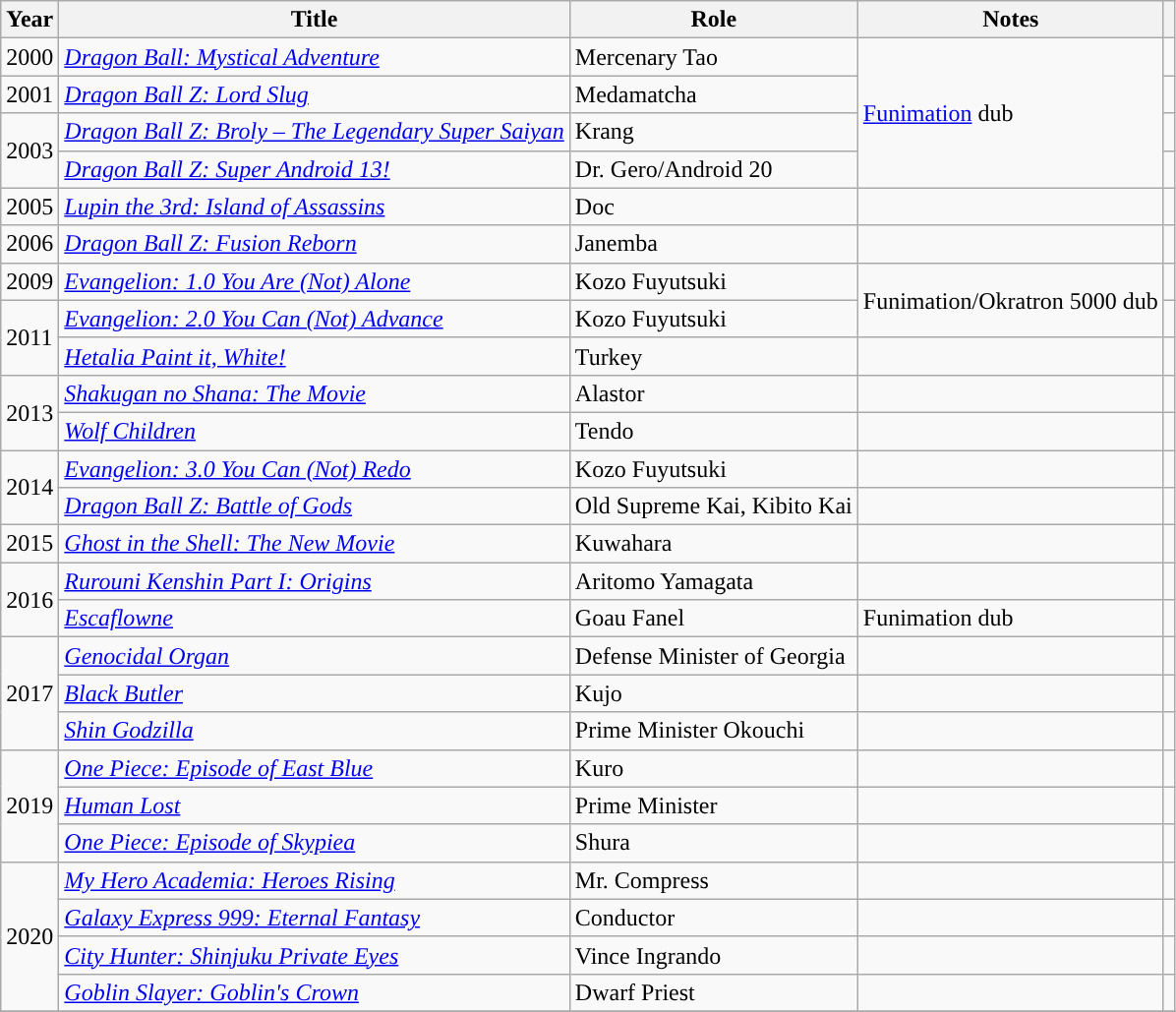<table class="wikitable sortable plainrowheaders">
<tr>
<th>Year</th>
<th>Title</th>
<th>Role</th>
<th class="unsortable">Notes</th>
<th class="unsortable"></th>
</tr>
<tr>
<td>2000</td>
<td><em><a href='#'>Dragon Ball: Mystical Adventure</a></em></td>
<td>Mercenary Tao</td>
<td rowspan="4"><a href='#'>Funimation</a> dub</td>
<td></td>
</tr>
<tr>
<td>2001</td>
<td><em><a href='#'>Dragon Ball Z: Lord Slug</a></em></td>
<td>Medamatcha</td>
<td></td>
</tr>
<tr>
<td rowspan="2">2003</td>
<td><em><a href='#'>Dragon Ball Z: Broly – The Legendary Super Saiyan</a></em></td>
<td>Krang</td>
<td></td>
</tr>
<tr>
<td><em><a href='#'>Dragon Ball Z: Super Android 13!</a></em></td>
<td>Dr. Gero/Android 20</td>
<td></td>
</tr>
<tr>
<td>2005</td>
<td><em><a href='#'>Lupin the 3rd: Island of Assassins</a></em></td>
<td>Doc</td>
<td></td>
<td></td>
</tr>
<tr>
<td>2006</td>
<td><em><a href='#'>Dragon Ball Z: Fusion Reborn</a></em></td>
<td>Janemba</td>
<td></td>
<td></td>
</tr>
<tr>
<td>2009</td>
<td><em><a href='#'>Evangelion: 1.0 You Are (Not) Alone</a></em></td>
<td>Kozo Fuyutsuki</td>
<td rowspan="2">Funimation/Okratron 5000 dub</td>
<td></td>
</tr>
<tr>
<td rowspan="2">2011</td>
<td><em><a href='#'>Evangelion: 2.0 You Can (Not) Advance</a></em></td>
<td>Kozo Fuyutsuki</td>
<td></td>
</tr>
<tr>
<td><em><a href='#'>Hetalia Paint it, White!</a></em></td>
<td>Turkey</td>
<td></td>
<td></td>
</tr>
<tr>
<td rowspan="2">2013</td>
<td><em><a href='#'>Shakugan no Shana: The Movie</a></em></td>
<td>Alastor</td>
<td></td>
<td></td>
</tr>
<tr>
<td><em><a href='#'>Wolf Children</a></em></td>
<td>Tendo</td>
<td></td>
<td></td>
</tr>
<tr>
<td rowspan="2">2014</td>
<td><em><a href='#'>Evangelion: 3.0 You Can (Not) Redo</a></em></td>
<td>Kozo Fuyutsuki</td>
<td></td>
<td></td>
</tr>
<tr>
<td><em><a href='#'>Dragon Ball Z: Battle of Gods</a></em></td>
<td>Old Supreme Kai, Kibito Kai</td>
<td></td>
<td></td>
</tr>
<tr>
<td>2015</td>
<td><em><a href='#'>Ghost in the Shell: The New Movie</a></em></td>
<td>Kuwahara</td>
<td></td>
<td></td>
</tr>
<tr>
<td rowspan="2">2016</td>
<td><em><a href='#'>Rurouni Kenshin Part I: Origins</a></em></td>
<td>Aritomo Yamagata</td>
<td></td>
<td></td>
</tr>
<tr>
<td><em><a href='#'>Escaflowne</a></em></td>
<td>Goau Fanel</td>
<td>Funimation dub</td>
<td></td>
</tr>
<tr>
<td rowspan="3">2017</td>
<td><em><a href='#'>Genocidal Organ</a></em></td>
<td>Defense Minister of Georgia</td>
<td></td>
<td></td>
</tr>
<tr>
<td><em><a href='#'>Black Butler</a></em></td>
<td>Kujo</td>
<td></td>
<td></td>
</tr>
<tr>
<td><em><a href='#'>Shin Godzilla</a></em></td>
<td>Prime Minister Okouchi</td>
<td></td>
<td></td>
</tr>
<tr>
<td rowspan="3">2019</td>
<td><em><a href='#'>One Piece: Episode of East Blue</a></em></td>
<td>Kuro</td>
<td></td>
<td></td>
</tr>
<tr>
<td><em><a href='#'>Human Lost</a></em></td>
<td>Prime Minister</td>
<td></td>
<td></td>
</tr>
<tr>
<td><em><a href='#'>One Piece: Episode of Skypiea</a></em></td>
<td>Shura</td>
<td></td>
<td></td>
</tr>
<tr>
<td rowspan="4">2020</td>
<td><em><a href='#'>My Hero Academia: Heroes Rising</a></em></td>
<td>Mr. Compress</td>
<td></td>
<td></td>
</tr>
<tr>
<td><em><a href='#'>Galaxy Express 999: Eternal Fantasy</a></em></td>
<td>Conductor</td>
<td></td>
<td></td>
</tr>
<tr>
<td><em><a href='#'>City Hunter: Shinjuku Private Eyes</a></em></td>
<td>Vince Ingrando</td>
<td></td>
<td></td>
</tr>
<tr>
<td><em><a href='#'>Goblin Slayer: Goblin's Crown</a></em></td>
<td>Dwarf Priest</td>
<td></td>
<td></td>
</tr>
<tr>
</tr>
</table>
